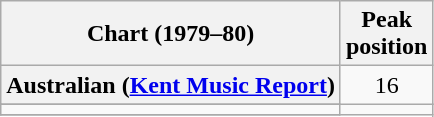<table class="wikitable plainrowheaders">
<tr>
<th>Chart (1979–80)</th>
<th>Peak<br>position</th>
</tr>
<tr>
<th scope="row">Australian (<a href='#'>Kent Music Report</a>) </th>
<td style="text-align:center;">16</td>
</tr>
<tr>
</tr>
<tr>
<td></td>
</tr>
<tr>
</tr>
</table>
